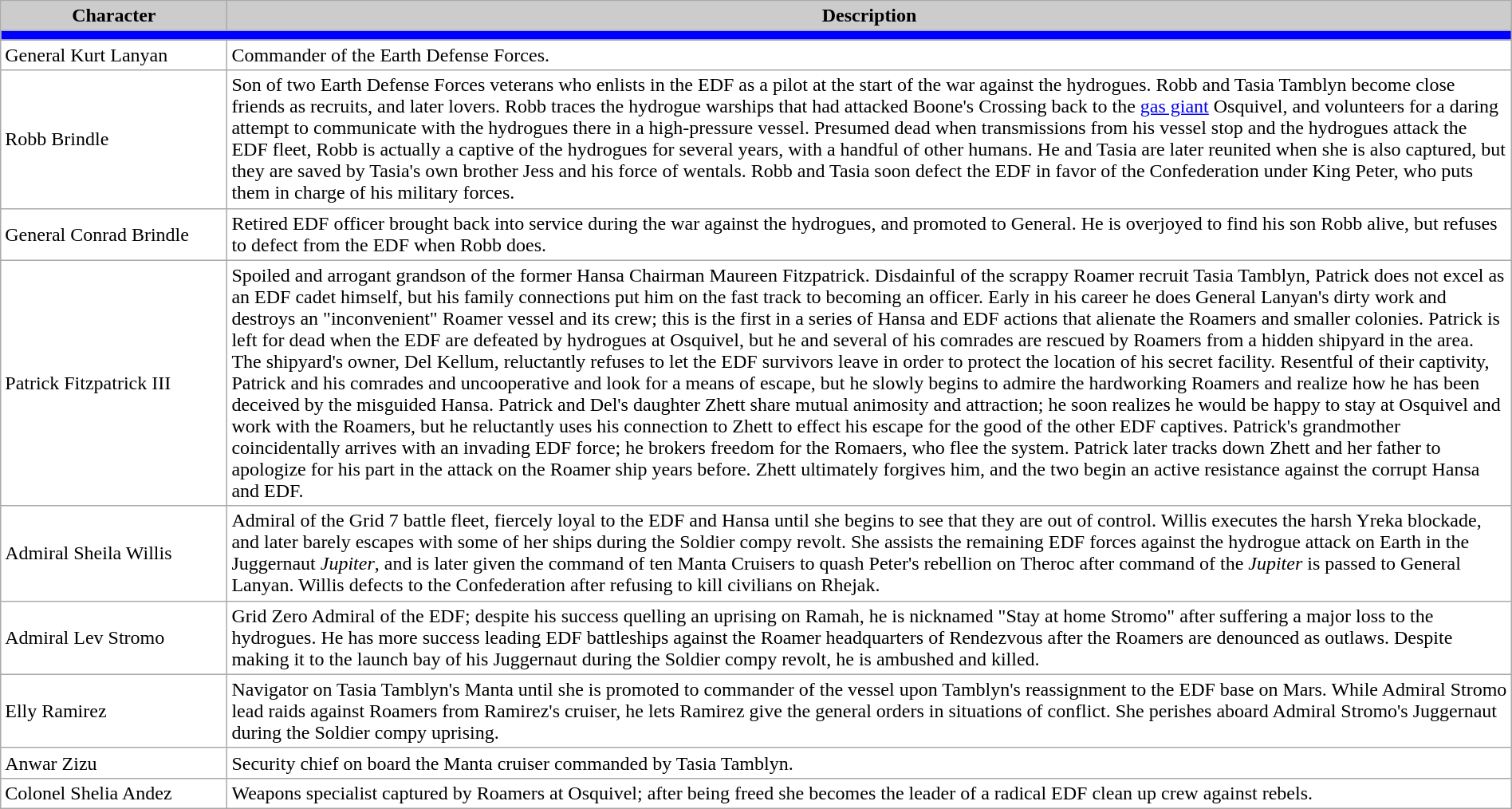<table class="wikitable" style="width:100%; margin-right:auto; background:#fff;">
<tr style="color:black">
<th style="background:#ccc; width:15%;">Character</th>
<th style="background:#ccc; width:85%;">Description</th>
</tr>
<tr>
<td colspan="3" style="background:blue;"></td>
</tr>
<tr>
<td>General Kurt Lanyan</td>
<td>Commander of the Earth Defense Forces.</td>
</tr>
<tr>
<td>Robb Brindle</td>
<td>Son of two Earth Defense Forces veterans who enlists in the EDF as a pilot at the start of the war against the hydrogues. Robb and Tasia Tamblyn become close friends as recruits, and later lovers. Robb traces the hydrogue warships that had attacked Boone's Crossing back to the <a href='#'>gas giant</a> Osquivel, and volunteers for a daring attempt to communicate with the hydrogues there in a high-pressure vessel. Presumed dead when transmissions from his vessel stop and the hydrogues attack the EDF fleet, Robb is actually a captive of the hydrogues for several years, with a handful of other humans. He and Tasia are later reunited when she is also captured, but they are saved by Tasia's own brother Jess and his force of wentals. Robb and Tasia soon defect the EDF in favor of the Confederation under King Peter, who puts them in charge of his military forces.</td>
</tr>
<tr>
<td>General Conrad Brindle</td>
<td>Retired EDF officer brought back into service during the war against the hydrogues, and promoted to General. He is overjoyed to find his son Robb alive, but refuses to defect from the EDF when Robb does.</td>
</tr>
<tr>
<td>Patrick Fitzpatrick III</td>
<td>Spoiled and arrogant grandson of the former Hansa Chairman Maureen Fitzpatrick. Disdainful of the scrappy Roamer recruit Tasia Tamblyn, Patrick does not excel as an EDF cadet himself, but his family connections put him on the fast track to becoming an officer. Early in his career he does General Lanyan's dirty work and destroys an "inconvenient" Roamer vessel and its crew; this is the first in a series of Hansa and EDF actions that alienate the Roamers and smaller colonies. Patrick is left for dead when the EDF are defeated by hydrogues at Osquivel, but he and several of his comrades are rescued by Roamers from a hidden shipyard in the area. The shipyard's owner, Del Kellum, reluctantly refuses to let the EDF survivors leave in order to protect the location of his secret facility. Resentful of their captivity, Patrick and his comrades and uncooperative and look for a means of escape, but he slowly begins to admire the hardworking Roamers and realize how he has been deceived by the misguided Hansa. Patrick and Del's daughter Zhett share mutual animosity and attraction; he soon realizes he would be happy to stay at Osquivel and work with the Roamers, but he reluctantly uses his connection to Zhett to effect his escape for the good of the other EDF captives. Patrick's grandmother coincidentally arrives with an invading EDF force; he brokers freedom for the Romaers, who flee the system. Patrick later tracks down Zhett and her father to apologize for his part in the attack on the Roamer ship years before. Zhett ultimately forgives him, and the two begin an active resistance against the corrupt Hansa and EDF.</td>
</tr>
<tr>
<td>Admiral Sheila Willis</td>
<td>Admiral of the Grid 7 battle fleet, fiercely loyal to the EDF and Hansa until she begins to see that they are out of control. Willis executes the harsh Yreka blockade, and later barely escapes with some of her ships during the Soldier compy revolt. She assists the remaining EDF forces against the hydrogue attack on Earth in the Juggernaut <em>Jupiter</em>, and is later given the command of ten Manta Cruisers to quash Peter's rebellion on Theroc after command of the <em>Jupiter</em> is passed to General Lanyan. Willis defects to the Confederation after refusing to kill civilians on Rhejak.</td>
</tr>
<tr>
<td>Admiral Lev Stromo</td>
<td>Grid Zero Admiral of the EDF; despite his success quelling an uprising on Ramah, he is nicknamed "Stay at home Stromo" after suffering a major loss to the hydrogues. He has more success leading EDF battleships against the Roamer headquarters of Rendezvous after the Roamers are denounced as outlaws. Despite making it to the launch bay of his Juggernaut during the Soldier compy revolt, he is ambushed and killed.</td>
</tr>
<tr>
<td>Elly Ramirez</td>
<td>Navigator on Tasia Tamblyn's Manta until she is promoted to commander of the vessel upon Tamblyn's reassignment to the EDF base on Mars. While Admiral Stromo lead raids against Roamers from Ramirez's cruiser, he lets Ramirez give the general orders in situations of conflict. She perishes aboard Admiral Stromo's Juggernaut during the Soldier compy uprising.</td>
</tr>
<tr>
<td>Anwar Zizu</td>
<td>Security chief on board the Manta cruiser commanded by Tasia Tamblyn.</td>
</tr>
<tr>
<td>Colonel Shelia Andez</td>
<td>Weapons specialist captured by Roamers at Osquivel; after being freed she becomes the leader of a radical EDF clean up crew against rebels.</td>
</tr>
</table>
